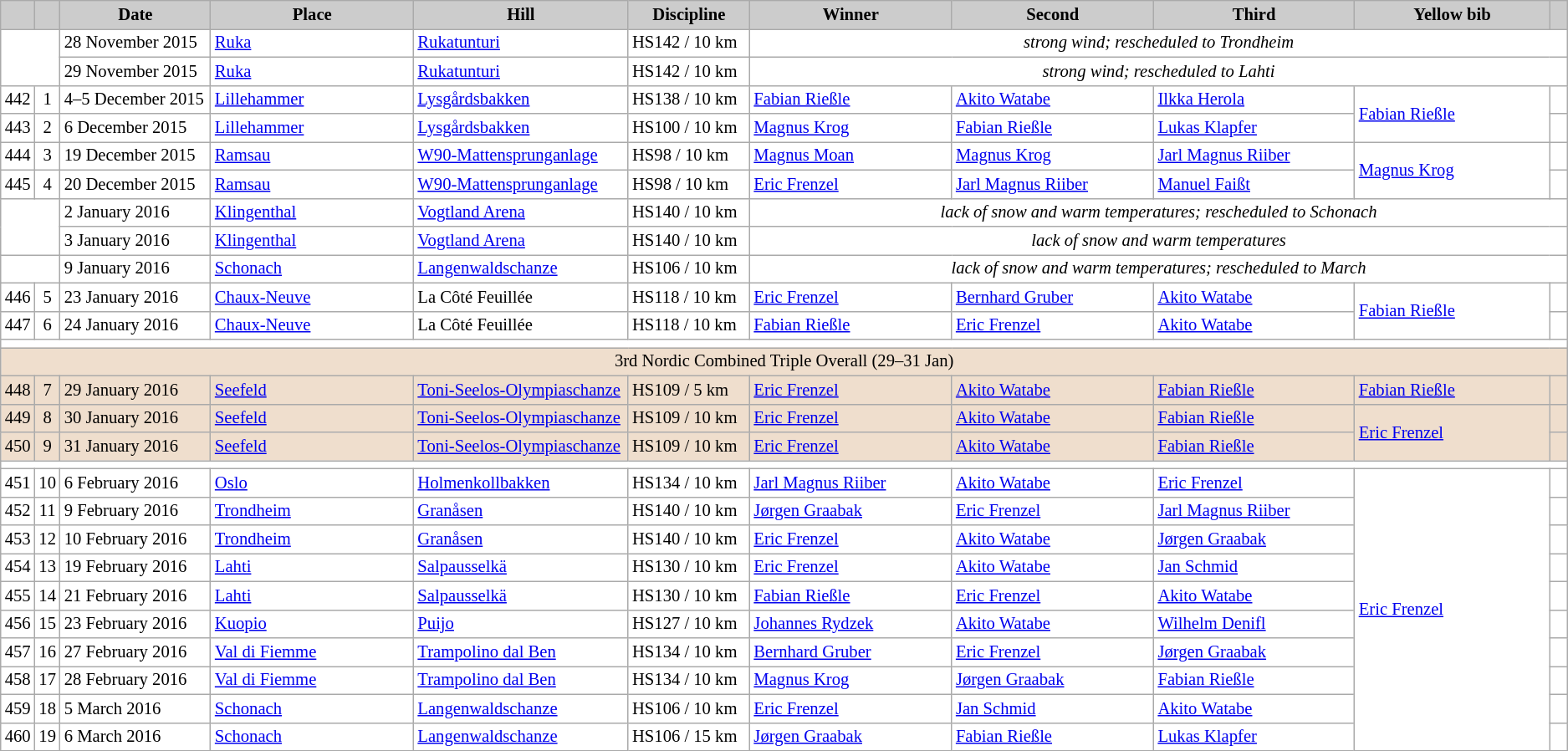<table class="wikitable plainrowheaders" style="background:#fff; font-size:86%; line-height:16px; border:grey solid 1px; border-collapse:collapse;">
<tr style="background:#ccc; text-align:center;">
<th scope="col" style="background:#ccc; width=20 px;"></th>
<th scope="col" style="background:#ccc; width=30 px;"></th>
<th scope="col" style="background:#ccc; width:130px;">Date</th>
<th scope="col" style="background:#ccc; width:180px;">Place</th>
<th scope="col" style="background:#ccc; width:180px;">Hill</th>
<th scope="col" style="background:#ccc; width:100px;">Discipline</th>
<th scope="col" style="background:#ccc; width:185px;">Winner</th>
<th scope="col" style="background:#ccc; width:185px;">Second</th>
<th scope="col" style="background:#ccc; width:185px;">Third</th>
<th scope="col" style="background:#ccc; width:180px;">Yellow bib</th>
<th scope="col" style="background:#ccc; width:10px;"></th>
</tr>
<tr>
<td colspan=2 rowspan=2></td>
<td>28 November 2015</td>
<td> <a href='#'>Ruka</a></td>
<td><a href='#'>Rukatunturi</a></td>
<td>HS142 / 10 km</td>
<td colspan=5 align=center><em>strong wind; rescheduled to Trondheim</em></td>
</tr>
<tr>
<td>29 November 2015</td>
<td> <a href='#'>Ruka</a></td>
<td><a href='#'>Rukatunturi</a></td>
<td>HS142 / 10 km</td>
<td colspan=5 align=center><em>strong wind; rescheduled to Lahti</em></td>
</tr>
<tr>
<td align=center>442</td>
<td align=center>1</td>
<td>4–5 December 2015<small></small></td>
<td> <a href='#'>Lillehammer</a></td>
<td><a href='#'>Lysgårdsbakken</a></td>
<td>HS138 / 10 km</td>
<td> <a href='#'>Fabian Rießle</a></td>
<td> <a href='#'>Akito Watabe</a></td>
<td> <a href='#'>Ilkka Herola</a></td>
<td rowspan=2> <a href='#'>Fabian Rießle</a></td>
<td></td>
</tr>
<tr>
<td align=center>443</td>
<td align=center>2</td>
<td>6 December 2015<small></small></td>
<td> <a href='#'>Lillehammer</a></td>
<td><a href='#'>Lysgårdsbakken</a></td>
<td>HS100 / 10 km</td>
<td> <a href='#'>Magnus Krog</a></td>
<td> <a href='#'>Fabian Rießle</a></td>
<td> <a href='#'>Lukas Klapfer</a></td>
<td></td>
</tr>
<tr>
<td align=center>444</td>
<td align=center>3</td>
<td>19 December 2015</td>
<td> <a href='#'>Ramsau</a></td>
<td><a href='#'>W90-Mattensprunganlage</a></td>
<td>HS98 / 10 km</td>
<td> <a href='#'>Magnus Moan</a></td>
<td> <a href='#'>Magnus Krog</a></td>
<td> <a href='#'>Jarl Magnus Riiber</a></td>
<td rowspan=2> <a href='#'>Magnus Krog</a></td>
<td></td>
</tr>
<tr>
<td align=center>445</td>
<td align=center>4</td>
<td>20 December 2015</td>
<td> <a href='#'>Ramsau</a></td>
<td><a href='#'>W90-Mattensprunganlage</a></td>
<td>HS98 / 10 km</td>
<td> <a href='#'>Eric Frenzel</a></td>
<td> <a href='#'>Jarl Magnus Riiber</a></td>
<td> <a href='#'>Manuel Faißt</a></td>
<td></td>
</tr>
<tr>
<td colspan=2 rowspan=2></td>
<td>2 January 2016</td>
<td> <a href='#'>Klingenthal</a></td>
<td><a href='#'>Vogtland Arena</a></td>
<td>HS140 / 10 km</td>
<td colspan=5  align=center><em>lack of snow and warm temperatures; rescheduled to Schonach</em></td>
</tr>
<tr>
<td>3 January 2016</td>
<td> <a href='#'>Klingenthal</a></td>
<td><a href='#'>Vogtland Arena</a></td>
<td>HS140 / 10 km</td>
<td colspan=5  align=center><em>lack of snow and warm temperatures</em></td>
</tr>
<tr>
<td colspan=2></td>
<td>9 January 2016</td>
<td> <a href='#'>Schonach</a></td>
<td><a href='#'>Langenwaldschanze</a></td>
<td>HS106 / 10 km</td>
<td colspan=5 align=center><em>lack of snow and warm temperatures; rescheduled to March</em></td>
</tr>
<tr>
<td align=center>446</td>
<td align=center>5</td>
<td>23 January 2016</td>
<td> <a href='#'>Chaux-Neuve</a></td>
<td>La Côté Feuillée</td>
<td>HS118 / 10 km</td>
<td> <a href='#'>Eric Frenzel</a></td>
<td> <a href='#'>Bernhard Gruber</a></td>
<td> <a href='#'>Akito Watabe</a></td>
<td rowspan=2> <a href='#'>Fabian Rießle</a></td>
<td></td>
</tr>
<tr>
<td align=center>447</td>
<td align=center>6</td>
<td>24 January 2016</td>
<td> <a href='#'>Chaux-Neuve</a></td>
<td>La Côté Feuillée</td>
<td>HS118 / 10 km</td>
<td> <a href='#'>Fabian Rießle</a></td>
<td> <a href='#'>Eric Frenzel</a></td>
<td> <a href='#'>Akito Watabe</a></td>
<td></td>
</tr>
<tr>
<td colspan=11></td>
</tr>
<tr bgcolor=#EFDECD>
<td colspan=11 align=center>3rd Nordic Combined Triple Overall (29–31 Jan)</td>
</tr>
<tr bgcolor=#EFDECD>
<td align=center>448</td>
<td align=center>7</td>
<td>29 January 2016</td>
<td> <a href='#'>Seefeld</a></td>
<td><a href='#'>Toni-Seelos-Olympiaschanze</a></td>
<td>HS109 / 5 km</td>
<td> <a href='#'>Eric Frenzel</a></td>
<td> <a href='#'>Akito Watabe</a></td>
<td> <a href='#'>Fabian Rießle</a></td>
<td> <a href='#'>Fabian Rießle</a></td>
<td></td>
</tr>
<tr bgcolor=#EFDECD>
<td align=center>449</td>
<td align=center>8</td>
<td>30 January 2016</td>
<td> <a href='#'>Seefeld</a></td>
<td><a href='#'>Toni-Seelos-Olympiaschanze</a></td>
<td>HS109 / 10 km</td>
<td> <a href='#'>Eric Frenzel</a></td>
<td> <a href='#'>Akito Watabe</a></td>
<td> <a href='#'>Fabian Rießle</a></td>
<td rowspan=2> <a href='#'>Eric Frenzel</a></td>
<td></td>
</tr>
<tr bgcolor=#EFDECD>
<td align=center>450</td>
<td align=center>9</td>
<td>31 January 2016</td>
<td> <a href='#'>Seefeld</a></td>
<td><a href='#'>Toni-Seelos-Olympiaschanze</a></td>
<td>HS109 / 10 km</td>
<td> <a href='#'>Eric Frenzel</a></td>
<td> <a href='#'>Akito Watabe</a></td>
<td> <a href='#'>Fabian Rießle</a></td>
<td></td>
</tr>
<tr>
<td colspan=11></td>
</tr>
<tr>
<td align=center>451</td>
<td align=center>10</td>
<td>6 February 2016</td>
<td> <a href='#'>Oslo</a></td>
<td><a href='#'>Holmenkollbakken</a></td>
<td>HS134 / 10 km</td>
<td> <a href='#'>Jarl Magnus Riiber</a></td>
<td> <a href='#'>Akito Watabe</a></td>
<td> <a href='#'>Eric Frenzel</a></td>
<td rowspan=10> <a href='#'>Eric Frenzel</a></td>
<td></td>
</tr>
<tr>
<td align=center>452</td>
<td align=center>11</td>
<td>9 February 2016<small></small></td>
<td> <a href='#'>Trondheim</a></td>
<td><a href='#'>Granåsen</a></td>
<td>HS140 / 10 km</td>
<td> <a href='#'>Jørgen Graabak</a></td>
<td> <a href='#'>Eric Frenzel</a></td>
<td> <a href='#'>Jarl Magnus Riiber</a></td>
<td></td>
</tr>
<tr>
<td align=center>453</td>
<td align=center>12</td>
<td>10 February 2016</td>
<td> <a href='#'>Trondheim</a></td>
<td><a href='#'>Granåsen</a></td>
<td>HS140 / 10 km</td>
<td> <a href='#'>Eric Frenzel</a></td>
<td> <a href='#'>Akito Watabe</a></td>
<td> <a href='#'>Jørgen Graabak</a></td>
<td></td>
</tr>
<tr>
<td align=center>454</td>
<td align=center>13</td>
<td>19 February 2016</td>
<td> <a href='#'>Lahti</a></td>
<td><a href='#'>Salpausselkä</a></td>
<td>HS130 / 10 km</td>
<td> <a href='#'>Eric Frenzel</a></td>
<td> <a href='#'>Akito Watabe</a></td>
<td> <a href='#'>Jan Schmid</a></td>
<td></td>
</tr>
<tr>
<td align=center>455</td>
<td align=center>14</td>
<td>21 February 2016<small></small></td>
<td> <a href='#'>Lahti</a></td>
<td><a href='#'>Salpausselkä</a></td>
<td>HS130 / 10 km</td>
<td> <a href='#'>Fabian Rießle</a></td>
<td> <a href='#'>Eric Frenzel</a></td>
<td> <a href='#'>Akito Watabe</a></td>
<td></td>
</tr>
<tr>
<td align=center>456</td>
<td align=center>15</td>
<td>23 February 2016</td>
<td> <a href='#'>Kuopio</a></td>
<td><a href='#'>Puijo</a></td>
<td>HS127 / 10 km</td>
<td> <a href='#'>Johannes Rydzek</a></td>
<td> <a href='#'>Akito Watabe</a></td>
<td> <a href='#'>Wilhelm Denifl</a></td>
<td></td>
</tr>
<tr>
<td align=center>457</td>
<td align=center>16</td>
<td>27 February 2016</td>
<td> <a href='#'>Val di Fiemme</a></td>
<td><a href='#'>Trampolino dal Ben</a></td>
<td>HS134 / 10 km</td>
<td> <a href='#'>Bernhard Gruber</a></td>
<td> <a href='#'>Eric Frenzel</a></td>
<td> <a href='#'>Jørgen Graabak</a></td>
<td></td>
</tr>
<tr>
<td align=center>458</td>
<td align=center>17</td>
<td>28 February 2016<small></small></td>
<td> <a href='#'>Val di Fiemme</a></td>
<td><a href='#'>Trampolino dal Ben</a></td>
<td>HS134 / 10 km</td>
<td> <a href='#'>Magnus Krog</a></td>
<td> <a href='#'>Jørgen Graabak</a></td>
<td> <a href='#'>Fabian Rießle</a></td>
<td></td>
</tr>
<tr>
<td align=center>459</td>
<td align=center>18</td>
<td>5 March 2016<small></small></td>
<td> <a href='#'>Schonach</a></td>
<td><a href='#'>Langenwaldschanze</a></td>
<td>HS106 / 10 km</td>
<td> <a href='#'>Eric Frenzel</a></td>
<td> <a href='#'>Jan Schmid</a></td>
<td> <a href='#'>Akito Watabe</a></td>
<td></td>
</tr>
<tr>
<td align=center>460</td>
<td align=center>19</td>
<td>6 March 2016<small></small></td>
<td> <a href='#'>Schonach</a></td>
<td><a href='#'>Langenwaldschanze</a></td>
<td>HS106 / 15 km</td>
<td> <a href='#'>Jørgen Graabak</a></td>
<td> <a href='#'>Fabian Rießle</a></td>
<td> <a href='#'>Lukas Klapfer</a></td>
<td></td>
</tr>
</table>
